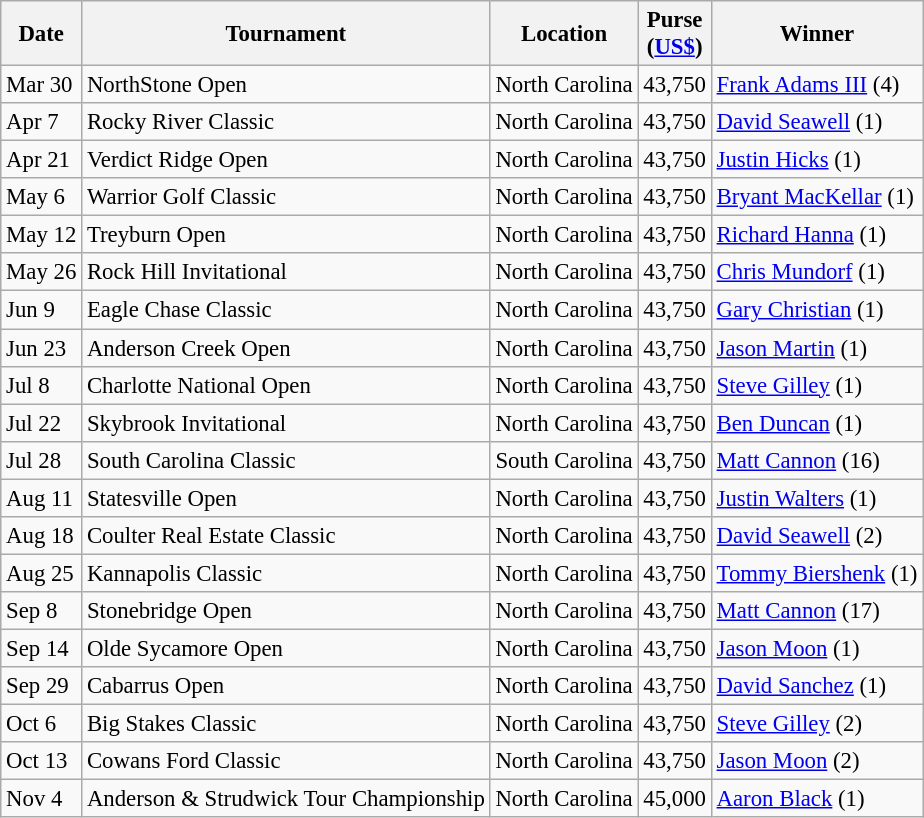<table class="wikitable" style="font-size:95%">
<tr>
<th>Date</th>
<th>Tournament</th>
<th>Location</th>
<th>Purse<br>(<a href='#'>US$</a>)</th>
<th>Winner</th>
</tr>
<tr>
<td>Mar 30</td>
<td>NorthStone Open</td>
<td>North Carolina</td>
<td align=right>43,750</td>
<td> <a href='#'>Frank Adams III</a> (4)</td>
</tr>
<tr>
<td>Apr 7</td>
<td>Rocky River Classic</td>
<td>North Carolina</td>
<td align=right>43,750</td>
<td> <a href='#'>David Seawell</a> (1)</td>
</tr>
<tr>
<td>Apr 21</td>
<td>Verdict Ridge Open</td>
<td>North Carolina</td>
<td align=right>43,750</td>
<td> <a href='#'>Justin Hicks</a> (1)</td>
</tr>
<tr>
<td>May 6</td>
<td>Warrior Golf Classic</td>
<td>North Carolina</td>
<td align=right>43,750</td>
<td> <a href='#'>Bryant MacKellar</a> (1)</td>
</tr>
<tr>
<td>May 12</td>
<td>Treyburn Open</td>
<td>North Carolina</td>
<td align=right>43,750</td>
<td> <a href='#'>Richard Hanna</a> (1)</td>
</tr>
<tr>
<td>May 26</td>
<td>Rock Hill Invitational</td>
<td>North Carolina</td>
<td align=right>43,750</td>
<td> <a href='#'>Chris Mundorf</a> (1)</td>
</tr>
<tr>
<td>Jun 9</td>
<td>Eagle Chase Classic</td>
<td>North Carolina</td>
<td align=right>43,750</td>
<td> <a href='#'>Gary Christian</a> (1)</td>
</tr>
<tr>
<td>Jun 23</td>
<td>Anderson Creek Open</td>
<td>North Carolina</td>
<td align=right>43,750</td>
<td> <a href='#'>Jason Martin</a> (1)</td>
</tr>
<tr>
<td>Jul 8</td>
<td>Charlotte National Open</td>
<td>North Carolina</td>
<td align=right>43,750</td>
<td> <a href='#'>Steve Gilley</a> (1)</td>
</tr>
<tr>
<td>Jul 22</td>
<td>Skybrook Invitational</td>
<td>North Carolina</td>
<td align=right>43,750</td>
<td> <a href='#'>Ben Duncan</a> (1)</td>
</tr>
<tr>
<td>Jul 28</td>
<td>South Carolina Classic</td>
<td>South Carolina</td>
<td align=right>43,750</td>
<td> <a href='#'>Matt Cannon</a> (16)</td>
</tr>
<tr>
<td>Aug 11</td>
<td>Statesville Open</td>
<td>North Carolina</td>
<td align=right>43,750</td>
<td> <a href='#'>Justin Walters</a> (1)</td>
</tr>
<tr>
<td>Aug 18</td>
<td>Coulter Real Estate Classic</td>
<td>North Carolina</td>
<td align=right>43,750</td>
<td> <a href='#'>David Seawell</a> (2)</td>
</tr>
<tr>
<td>Aug 25</td>
<td>Kannapolis Classic</td>
<td>North Carolina</td>
<td align=right>43,750</td>
<td> <a href='#'>Tommy Biershenk</a> (1)</td>
</tr>
<tr>
<td>Sep 8</td>
<td>Stonebridge Open</td>
<td>North Carolina</td>
<td align=right>43,750</td>
<td> <a href='#'>Matt Cannon</a> (17)</td>
</tr>
<tr>
<td>Sep 14</td>
<td>Olde Sycamore Open</td>
<td>North Carolina</td>
<td align=right>43,750</td>
<td> <a href='#'>Jason Moon</a> (1)</td>
</tr>
<tr>
<td>Sep 29</td>
<td>Cabarrus Open</td>
<td>North Carolina</td>
<td align=right>43,750</td>
<td> <a href='#'>David Sanchez</a> (1)</td>
</tr>
<tr>
<td>Oct 6</td>
<td>Big Stakes Classic</td>
<td>North Carolina</td>
<td align=right>43,750</td>
<td> <a href='#'>Steve Gilley</a> (2)</td>
</tr>
<tr>
<td>Oct 13</td>
<td>Cowans Ford Classic</td>
<td>North Carolina</td>
<td align=right>43,750</td>
<td> <a href='#'>Jason Moon</a> (2)</td>
</tr>
<tr>
<td>Nov 4</td>
<td>Anderson & Strudwick Tour Championship</td>
<td>North Carolina</td>
<td align=right>45,000</td>
<td> <a href='#'>Aaron Black</a> (1)</td>
</tr>
</table>
